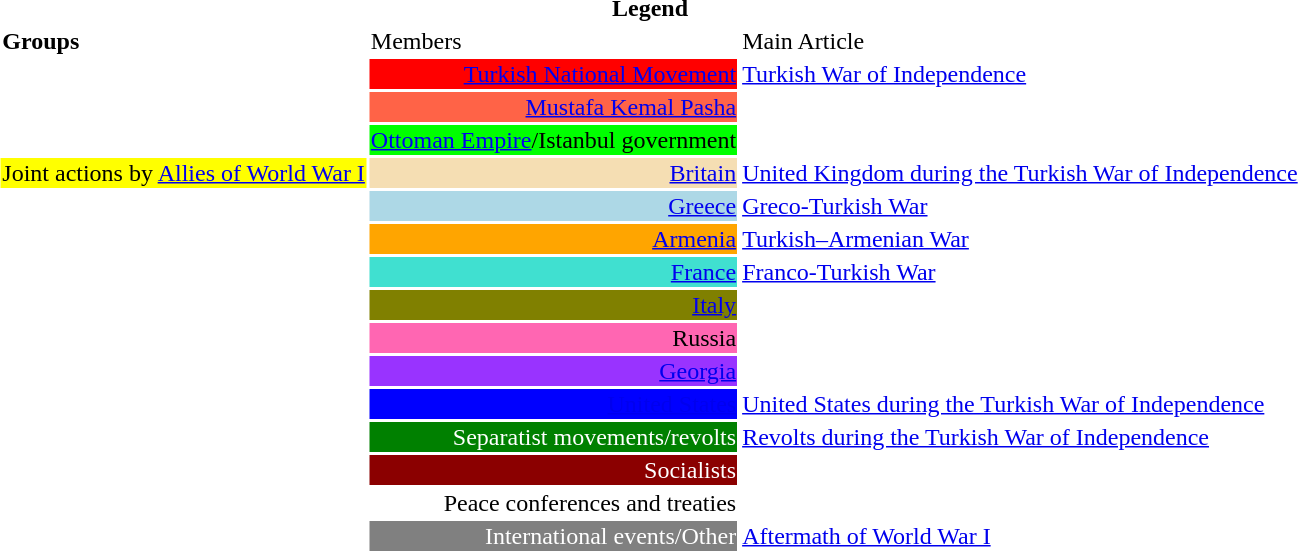<table class="infotable" align="center">
<tr>
<td colspan="3" align="center"><strong>Legend</strong></td>
</tr>
<tr>
<td><strong>Groups</strong></td>
<td>Members</td>
<td>Main Article</td>
</tr>
<tr>
<td></td>
<td valign="top" align="right" style="background:Red"><a href='#'>Turkish National Movement</a></td>
<td><a href='#'>Turkish War of Independence</a></td>
</tr>
<tr>
<td></td>
<td valign="top" align="right" style="background:Tomato"><a href='#'>Mustafa Kemal Pasha</a></td>
<td></td>
</tr>
<tr>
<td></td>
<td valign="top" align="right" style="background:Lime"><a href='#'>Ottoman Empire</a>/Istanbul government</td>
<td></td>
</tr>
<tr>
<td valign="top" align="right" style="background:Yellow">Joint actions by <a href='#'>Allies of World War I</a></td>
<td valign="top" align="right" style="background:Wheat"><a href='#'>Britain</a></td>
<td><a href='#'>United Kingdom during the Turkish War of Independence</a></td>
</tr>
<tr>
<td></td>
<td valign="top" align="right" style="background:Lightblue"><a href='#'>Greece</a></td>
<td><a href='#'>Greco-Turkish War</a></td>
</tr>
<tr>
<td></td>
<td valign="top" align="right" style="background:Orange"><a href='#'>Armenia</a></td>
<td><a href='#'>Turkish–Armenian War</a></td>
</tr>
<tr>
<td></td>
<td valign="top" align="right" style="background:Turquoise"><a href='#'>France</a></td>
<td><a href='#'>Franco-Turkish War</a></td>
</tr>
<tr>
<td></td>
<td valign="top" align="right" style="background:Olive"><a href='#'>Italy</a></td>
<td></td>
</tr>
<tr>
<td></td>
<td valign="top" align="right" style="background:#FF66B2">Russia</td>
<td></td>
</tr>
<tr>
<td></td>
<td valign="top" align="right" style="background:#9933FF"><a href='#'>Georgia</a></td>
<td></td>
</tr>
<tr>
<td></td>
<td valign="top" align="right" style="background:blue; color: white;"><a href='#'>United States</a></td>
<td><a href='#'>United States during the Turkish War of Independence</a></td>
</tr>
<tr>
<td></td>
<td valign="top" align="right" style="background:Green; color: white;">Separatist movements/revolts</td>
<td><a href='#'>Revolts during the Turkish War of Independence</a></td>
</tr>
<tr>
<td></td>
<td valign="top" align="right" style="background:Darkred; color: white;">Socialists</td>
<td></td>
</tr>
<tr>
<td></td>
<td valign="top" align="right" style="background:White">Peace conferences and treaties</td>
<td></td>
</tr>
<tr>
<td></td>
<td valign="top" align="right" style="background:Grey; color: white;">International events/Other</td>
<td><a href='#'>Aftermath of World War I</a></td>
</tr>
</table>
